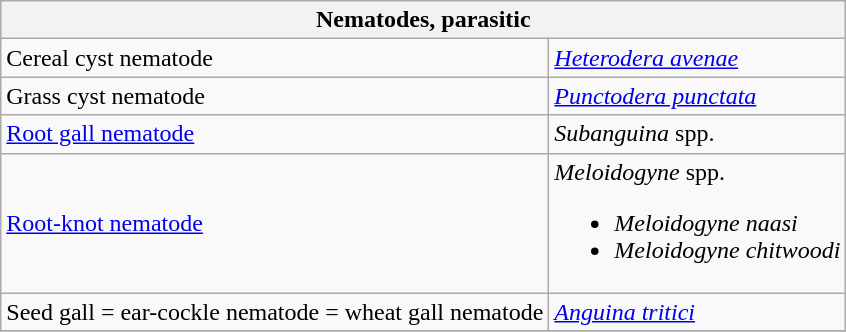<table class="wikitable" style="clear">
<tr>
<th colspan=2><strong>Nematodes, parasitic</strong></th>
</tr>
<tr>
<td>Cereal cyst nematode</td>
<td><em><a href='#'>Heterodera avenae</a></em></td>
</tr>
<tr>
<td>Grass cyst nematode</td>
<td><em><a href='#'>Punctodera punctata</a></em></td>
</tr>
<tr>
<td><a href='#'>Root gall nematode</a></td>
<td><em>Subanguina</em> spp.</td>
</tr>
<tr>
<td><a href='#'>Root-knot nematode</a></td>
<td><em>Meloidogyne</em> spp.<br><ul><li><em>Meloidogyne naasi</em></li><li><em>Meloidogyne chitwoodi</em></li></ul></td>
</tr>
<tr>
<td>Seed gall = ear-cockle nematode = wheat gall nematode</td>
<td><em><a href='#'>Anguina tritici</a></em></td>
</tr>
<tr>
</tr>
</table>
